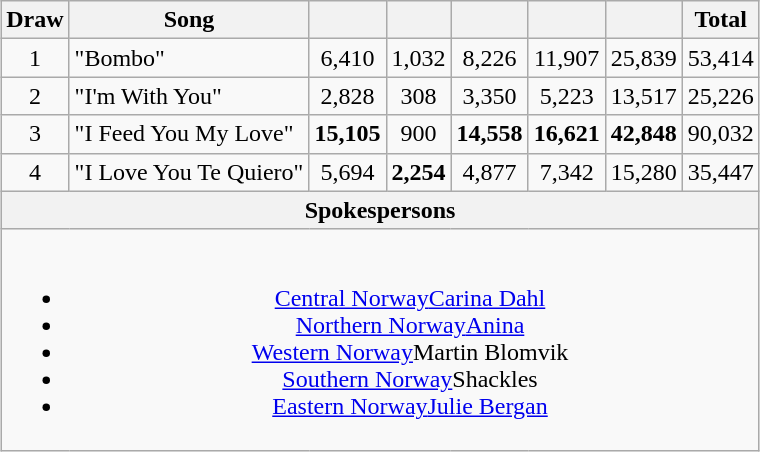<table class="wikitable collapsible" style="margin: 1em auto 1em auto; text-align:center;">
<tr>
<th>Draw</th>
<th>Song</th>
<th><abbr></abbr></th>
<th><abbr></abbr></th>
<th><abbr></abbr></th>
<th><abbr></abbr></th>
<th><abbr></abbr></th>
<th>Total</th>
</tr>
<tr>
<td>1</td>
<td align=left>"Bombo"</td>
<td>6,410</td>
<td>1,032</td>
<td>8,226</td>
<td>11,907</td>
<td>25,839</td>
<td>53,414</td>
</tr>
<tr>
<td>2</td>
<td align=left>"I'm With You"</td>
<td>2,828</td>
<td>308</td>
<td>3,350</td>
<td>5,223</td>
<td>13,517</td>
<td>25,226</td>
</tr>
<tr>
<td>3</td>
<td align=left>"I Feed You My Love"</td>
<td><strong>15,105</strong></td>
<td>900</td>
<td><strong>14,558</strong></td>
<td><strong>16,621</strong></td>
<td><strong>42,848</strong></td>
<td>90,032</td>
</tr>
<tr>
<td>4</td>
<td align=left>"I Love You Te Quiero"</td>
<td>5,694</td>
<td><strong>2,254</strong></td>
<td>4,877</td>
<td>7,342</td>
<td>15,280</td>
<td>35,447</td>
</tr>
<tr>
<th colspan="8">Spokespersons</th>
</tr>
<tr>
<td colspan="8"><br><ul><li><a href='#'>Central Norway</a><a href='#'>Carina Dahl</a></li><li><a href='#'>Northern Norway</a><a href='#'>Anina</a></li><li><a href='#'>Western Norway</a>Martin Blomvik</li><li><a href='#'>Southern Norway</a>Shackles</li><li><a href='#'>Eastern Norway</a><a href='#'>Julie Bergan</a></li></ul></td>
</tr>
</table>
